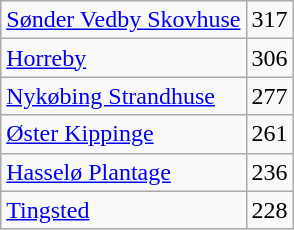<table class="wikitable" style="float:left; margin-right:1em">
<tr>
<td><a href='#'>Sønder Vedby Skovhuse</a></td>
<td align="center">317</td>
</tr>
<tr>
<td><a href='#'>Horreby</a></td>
<td align="center">306</td>
</tr>
<tr>
<td><a href='#'>Nykøbing Strandhuse</a></td>
<td align="center">277</td>
</tr>
<tr>
<td><a href='#'>Øster Kippinge</a></td>
<td align="center">261</td>
</tr>
<tr>
<td><a href='#'>Hasselø Plantage</a></td>
<td align="center">236</td>
</tr>
<tr>
<td><a href='#'>Tingsted</a></td>
<td align="center">228</td>
</tr>
</table>
